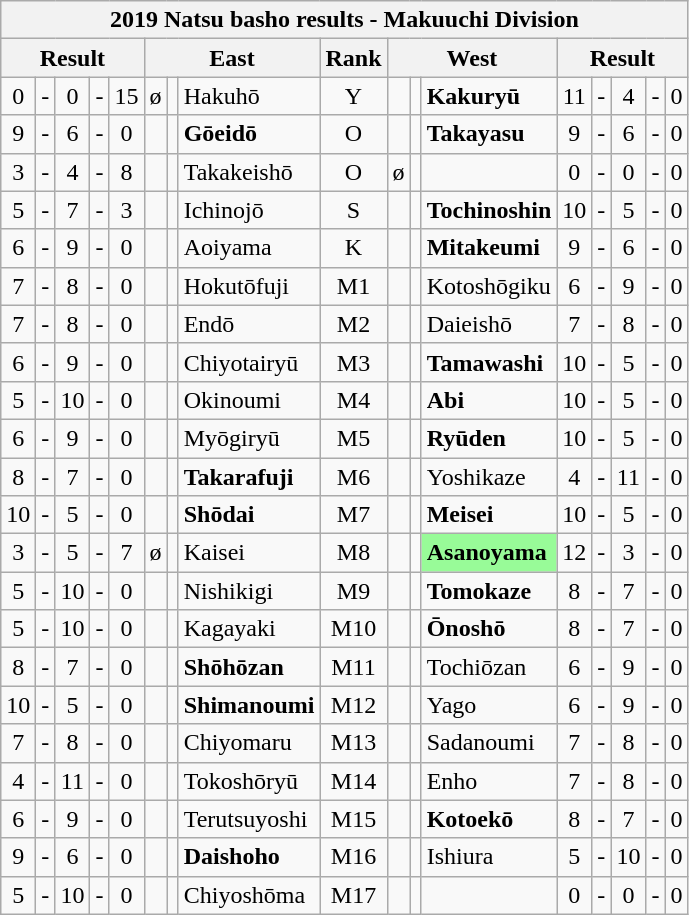<table class="wikitable">
<tr>
<th colspan="17">2019 Natsu basho results - Makuuchi Division</th>
</tr>
<tr>
<th colspan="5">Result</th>
<th colspan="3">East</th>
<th>Rank</th>
<th colspan="3">West</th>
<th colspan="5">Result</th>
</tr>
<tr>
<td align=center>0</td>
<td align=center>-</td>
<td align=center>0</td>
<td align=center>-</td>
<td align=center>15</td>
<td align=center>ø</td>
<td align=center></td>
<td>Hakuhō</td>
<td align=center>Y</td>
<td align=center></td>
<td align=center></td>
<td><strong>Kakuryū</strong></td>
<td align=center>11</td>
<td align=center>-</td>
<td align=center>4</td>
<td align=center>-</td>
<td align=center>0</td>
</tr>
<tr>
<td align=center>9</td>
<td align=center>-</td>
<td align=center>6</td>
<td align=center>-</td>
<td align=center>0</td>
<td align=center></td>
<td align=center></td>
<td><strong>Gōeidō</strong></td>
<td align=center>O</td>
<td align=center></td>
<td align=center></td>
<td><strong>Takayasu</strong></td>
<td align=center>9</td>
<td align=center>-</td>
<td align=center>6</td>
<td align=center>-</td>
<td align=center>0</td>
</tr>
<tr>
<td align=center>3</td>
<td align=center>-</td>
<td align=center>4</td>
<td align=center>-</td>
<td align=center>8</td>
<td align=center></td>
<td align=center></td>
<td>Takakeishō</td>
<td align=center>O</td>
<td align=center>ø</td>
<td align=center></td>
<td></td>
<td align=center>0</td>
<td align=center>-</td>
<td align=center>0</td>
<td align=center>-</td>
<td align=center>0</td>
</tr>
<tr>
<td align=center>5</td>
<td align=center>-</td>
<td align=center>7</td>
<td align=center>-</td>
<td align=center>3</td>
<td align=center></td>
<td align=center></td>
<td>Ichinojō</td>
<td align=center>S</td>
<td align=center></td>
<td align=center></td>
<td><strong>Tochinoshin</strong></td>
<td align=center>10</td>
<td align=center>-</td>
<td align=center>5</td>
<td align=center>-</td>
<td align=center>0</td>
</tr>
<tr>
<td align=center>6</td>
<td align=center>-</td>
<td align=center>9</td>
<td align=center>-</td>
<td align=center>0</td>
<td align=center></td>
<td align=center></td>
<td>Aoiyama</td>
<td align=center>K</td>
<td align=center></td>
<td align=center></td>
<td><strong>Mitakeumi</strong></td>
<td align=center>9</td>
<td align=center>-</td>
<td align=center>6</td>
<td align=center>-</td>
<td align=center>0</td>
</tr>
<tr>
<td align=center>7</td>
<td align=center>-</td>
<td align=center>8</td>
<td align=center>-</td>
<td align=center>0</td>
<td align=center></td>
<td align=center></td>
<td>Hokutōfuji</td>
<td align=center>M1</td>
<td align=center></td>
<td align=center></td>
<td>Kotoshōgiku</td>
<td align=center>6</td>
<td align=center>-</td>
<td align=center>9</td>
<td align=center>-</td>
<td align=center>0</td>
</tr>
<tr>
<td align=center>7</td>
<td align=center>-</td>
<td align=center>8</td>
<td align=center>-</td>
<td align=center>0</td>
<td align=center></td>
<td align=center></td>
<td>Endō</td>
<td align=center>M2</td>
<td align=center></td>
<td align=center></td>
<td>Daieishō</td>
<td align=center>7</td>
<td align=center>-</td>
<td align=center>8</td>
<td align=center>-</td>
<td align=center>0</td>
</tr>
<tr>
<td align=center>6</td>
<td align=center>-</td>
<td align=center>9</td>
<td align=center>-</td>
<td align=center>0</td>
<td align=center></td>
<td align=center></td>
<td>Chiyotairyū</td>
<td align=center>M3</td>
<td align=center></td>
<td align=center></td>
<td><strong>Tamawashi</strong></td>
<td align=center>10</td>
<td align=center>-</td>
<td align=center>5</td>
<td align=center>-</td>
<td align=center>0</td>
</tr>
<tr>
<td align=center>5</td>
<td align=center>-</td>
<td align=center>10</td>
<td align=center>-</td>
<td align=center>0</td>
<td align=center></td>
<td align=center></td>
<td>Okinoumi</td>
<td align=center>M4</td>
<td align=center></td>
<td align=center></td>
<td><strong>Abi</strong></td>
<td align=center>10</td>
<td align=center>-</td>
<td align=center>5</td>
<td align=center>-</td>
<td align=center>0</td>
</tr>
<tr>
<td align=center>6</td>
<td align=center>-</td>
<td align=center>9</td>
<td align=center>-</td>
<td align=center>0</td>
<td align=center></td>
<td align=center></td>
<td>Myōgiryū</td>
<td align=center>M5</td>
<td align=center></td>
<td align=center></td>
<td><strong>Ryūden</strong></td>
<td align=center>10</td>
<td align=center>-</td>
<td align=center>5</td>
<td align=center>-</td>
<td align=center>0</td>
</tr>
<tr>
<td align=center>8</td>
<td align=center>-</td>
<td align=center>7</td>
<td align=center>-</td>
<td align=center>0</td>
<td align=center></td>
<td align=center></td>
<td><strong>Takarafuji</strong></td>
<td align=center>M6</td>
<td align=center></td>
<td align=center></td>
<td>Yoshikaze</td>
<td align=center>4</td>
<td align=center>-</td>
<td align=center>11</td>
<td align=center>-</td>
<td align=center>0</td>
</tr>
<tr>
<td align=center>10</td>
<td align=center>-</td>
<td align=center>5</td>
<td align=center>-</td>
<td align=center>0</td>
<td align=center></td>
<td align=center></td>
<td><strong>Shōdai</strong></td>
<td align=center>M7</td>
<td align=center></td>
<td align=center></td>
<td><strong>Meisei</strong></td>
<td align=center>10</td>
<td align=center>-</td>
<td align=center>5</td>
<td align=center>-</td>
<td align=center>0</td>
</tr>
<tr>
<td align=center>3</td>
<td align=center>-</td>
<td align=center>5</td>
<td align=center>-</td>
<td align=center>7</td>
<td align=center>ø</td>
<td align=center></td>
<td>Kaisei</td>
<td align=center>M8</td>
<td align=center></td>
<td align=center></td>
<td style="background: PaleGreen;"><strong>Asanoyama</strong></td>
<td align=center>12</td>
<td align=center>-</td>
<td align=center>3</td>
<td align=center>-</td>
<td align=center>0</td>
</tr>
<tr>
<td align=center>5</td>
<td align=center>-</td>
<td align=center>10</td>
<td align=center>-</td>
<td align=center>0</td>
<td align=center></td>
<td align=center></td>
<td>Nishikigi</td>
<td align=center>M9</td>
<td align=center></td>
<td align=center></td>
<td><strong>Tomokaze</strong></td>
<td align=center>8</td>
<td align=center>-</td>
<td align=center>7</td>
<td align=center>-</td>
<td align=center>0</td>
</tr>
<tr>
<td align=center>5</td>
<td align=center>-</td>
<td align=center>10</td>
<td align=center>-</td>
<td align=center>0</td>
<td align=center></td>
<td align=center></td>
<td>Kagayaki</td>
<td align=center>M10</td>
<td align=center></td>
<td align=center></td>
<td><strong>Ōnoshō</strong></td>
<td align=center>8</td>
<td align=center>-</td>
<td align=center>7</td>
<td align=center>-</td>
<td align=center>0</td>
</tr>
<tr>
<td align=center>8</td>
<td align=center>-</td>
<td align=center>7</td>
<td align=center>-</td>
<td align=center>0</td>
<td align=center></td>
<td align=center></td>
<td><strong>Shōhōzan</strong></td>
<td align=center>M11</td>
<td align=center></td>
<td align=center></td>
<td>Tochiōzan</td>
<td align=center>6</td>
<td align=center>-</td>
<td align=center>9</td>
<td align=center>-</td>
<td align=center>0</td>
</tr>
<tr>
<td align=center>10</td>
<td align=center>-</td>
<td align=center>5</td>
<td align=center>-</td>
<td align=center>0</td>
<td align=center></td>
<td align=center></td>
<td><strong>Shimanoumi</strong></td>
<td align=center>M12</td>
<td align=center></td>
<td align=center></td>
<td>Yago</td>
<td align=center>6</td>
<td align=center>-</td>
<td align=center>9</td>
<td align=center>-</td>
<td align=center>0</td>
</tr>
<tr>
<td align=center>7</td>
<td align=center>-</td>
<td align=center>8</td>
<td align=center>-</td>
<td align=center>0</td>
<td align=center></td>
<td align=center></td>
<td>Chiyomaru</td>
<td align=center>M13</td>
<td align=center></td>
<td align=center></td>
<td>Sadanoumi</td>
<td align=center>7</td>
<td align=center>-</td>
<td align=center>8</td>
<td align=center>-</td>
<td align=center>0</td>
</tr>
<tr>
<td align=center>4</td>
<td align=center>-</td>
<td align=center>11</td>
<td align=center>-</td>
<td align=center>0</td>
<td align=center></td>
<td align=center></td>
<td>Tokoshōryū</td>
<td align=center>M14</td>
<td align=center></td>
<td align=center></td>
<td>Enho</td>
<td align=center>7</td>
<td align=center>-</td>
<td align=center>8</td>
<td align=center>-</td>
<td align=center>0</td>
</tr>
<tr>
<td align=center>6</td>
<td align=center>-</td>
<td align=center>9</td>
<td align=center>-</td>
<td align=center>0</td>
<td align=center></td>
<td align=center></td>
<td>Terutsuyoshi</td>
<td align=center>M15</td>
<td align=center></td>
<td align=center></td>
<td><strong>Kotoekō</strong></td>
<td align=center>8</td>
<td align=center>-</td>
<td align=center>7</td>
<td align=center>-</td>
<td align=center>0</td>
</tr>
<tr>
<td align=center>9</td>
<td align=center>-</td>
<td align=center>6</td>
<td align=center>-</td>
<td align=center>0</td>
<td align=center></td>
<td align=center></td>
<td><strong>Daishoho</strong></td>
<td align=center>M16</td>
<td align=center></td>
<td align=center></td>
<td>Ishiura</td>
<td align=center>5</td>
<td align=center>-</td>
<td align=center>10</td>
<td align=center>-</td>
<td align=center>0</td>
</tr>
<tr>
<td align=center>5</td>
<td align=center>-</td>
<td align=center>10</td>
<td align=center>-</td>
<td align=center>0</td>
<td align=center></td>
<td align=center></td>
<td>Chiyoshōma</td>
<td align=center>M17</td>
<td align=center></td>
<td align=center></td>
<td></td>
<td align=center>0</td>
<td align=center>-</td>
<td align=center>0</td>
<td align=center>-</td>
<td align=center>0</td>
</tr>
</table>
